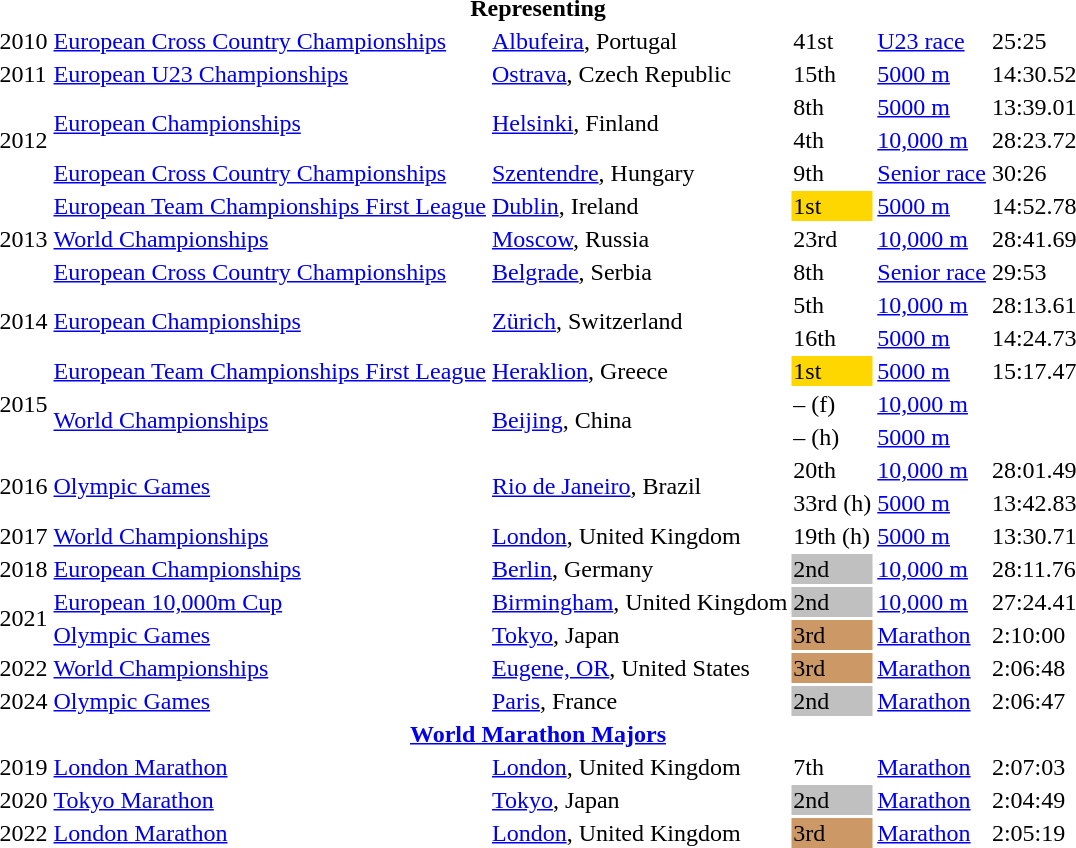<table>
<tr>
<th colspan=6>Representing </th>
</tr>
<tr>
<td>2010</td>
<td><a href='#'>European Cross Country Championships</a></td>
<td><a href='#'>Albufeira</a>, Portugal</td>
<td>41st</td>
<td><a href='#'>U23 race</a></td>
<td>25:25</td>
</tr>
<tr>
<td>2011</td>
<td><a href='#'>European U23 Championships</a></td>
<td><a href='#'>Ostrava</a>, Czech Republic</td>
<td>15th</td>
<td><a href='#'>5000 m</a></td>
<td>14:30.52</td>
</tr>
<tr>
<td rowspan=3>2012</td>
<td rowspan=2><a href='#'>European Championships</a></td>
<td rowspan=2><a href='#'>Helsinki</a>, Finland</td>
<td>8th</td>
<td><a href='#'>5000 m</a></td>
<td>13:39.01</td>
</tr>
<tr>
<td>4th</td>
<td><a href='#'>10,000 m</a></td>
<td>28:23.72</td>
</tr>
<tr>
<td><a href='#'>European Cross Country Championships</a></td>
<td><a href='#'>Szentendre</a>, Hungary</td>
<td>9th</td>
<td><a href='#'>Senior race</a></td>
<td>30:26</td>
</tr>
<tr>
<td rowspan=3>2013</td>
<td><a href='#'>European Team Championships First League</a></td>
<td><a href='#'>Dublin</a>, Ireland</td>
<td bgcolor=gold>1st</td>
<td><a href='#'>5000 m</a></td>
<td>14:52.78</td>
</tr>
<tr>
<td><a href='#'>World Championships</a></td>
<td><a href='#'>Moscow</a>, Russia</td>
<td>23rd</td>
<td><a href='#'>10,000 m</a></td>
<td>28:41.69</td>
</tr>
<tr>
<td><a href='#'>European Cross Country Championships</a></td>
<td><a href='#'>Belgrade</a>, Serbia</td>
<td>8th</td>
<td><a href='#'>Senior race</a></td>
<td>29:53</td>
</tr>
<tr>
<td rowspan=2>2014</td>
<td rowspan=2><a href='#'>European Championships</a></td>
<td rowspan=2><a href='#'>Zürich</a>, Switzerland</td>
<td>5th</td>
<td><a href='#'>10,000 m</a></td>
<td>28:13.61</td>
</tr>
<tr>
<td>16th</td>
<td><a href='#'>5000 m</a></td>
<td>14:24.73</td>
</tr>
<tr>
<td rowspan=3>2015</td>
<td><a href='#'>European Team Championships First League</a></td>
<td><a href='#'>Heraklion</a>, Greece</td>
<td bgcolor=gold>1st</td>
<td><a href='#'>5000 m</a></td>
<td>15:17.47</td>
</tr>
<tr>
<td rowspan=2><a href='#'>World Championships</a></td>
<td rowspan=2><a href='#'>Beijing</a>, China</td>
<td>– (f)</td>
<td><a href='#'>10,000 m</a></td>
<td></td>
</tr>
<tr>
<td>– (h)</td>
<td><a href='#'>5000 m</a></td>
<td></td>
</tr>
<tr>
<td rowspan=2>2016</td>
<td rowspan=2><a href='#'>Olympic Games</a></td>
<td rowspan=2><a href='#'>Rio de Janeiro</a>, Brazil</td>
<td>20th</td>
<td><a href='#'>10,000 m</a></td>
<td>28:01.49</td>
</tr>
<tr>
<td>33rd (h)</td>
<td><a href='#'>5000 m</a></td>
<td>13:42.83</td>
</tr>
<tr>
<td>2017</td>
<td><a href='#'>World Championships</a></td>
<td><a href='#'>London</a>, United Kingdom</td>
<td>19th (h)</td>
<td><a href='#'>5000 m</a></td>
<td>13:30.71</td>
</tr>
<tr>
<td>2018</td>
<td><a href='#'>European Championships</a></td>
<td><a href='#'>Berlin</a>, Germany</td>
<td bgcolor=silver>2nd</td>
<td><a href='#'>10,000 m</a></td>
<td>28:11.76</td>
</tr>
<tr>
<td rowspan=2>2021</td>
<td><a href='#'>European 10,000m Cup</a></td>
<td><a href='#'>Birmingham</a>, United Kingdom</td>
<td bgcolor=silver>2nd</td>
<td><a href='#'>10,000 m</a></td>
<td>27:24.41</td>
</tr>
<tr>
<td><a href='#'>Olympic Games</a></td>
<td><a href='#'>Tokyo</a>, Japan</td>
<td bgcolor=cc9966>3rd</td>
<td><a href='#'>Marathon</a></td>
<td>2:10:00 </td>
</tr>
<tr>
<td>2022</td>
<td><a href='#'>World Championships</a></td>
<td><a href='#'>Eugene, OR</a>, United States</td>
<td bgcolor=cc9966>3rd</td>
<td><a href='#'>Marathon</a></td>
<td>2:06:48</td>
</tr>
<tr>
<td>2024</td>
<td><a href='#'>Olympic Games</a></td>
<td><a href='#'>Paris</a>, France</td>
<td bgcolor=silver>2nd</td>
<td><a href='#'>Marathon</a></td>
<td>2:06:47 </td>
</tr>
<tr>
<th colspan=6><a href='#'>World Marathon Majors</a></th>
</tr>
<tr>
<td>2019</td>
<td><a href='#'>London Marathon</a></td>
<td><a href='#'>London</a>, United Kingdom</td>
<td>7th</td>
<td><a href='#'>Marathon</a></td>
<td>2:07:03</td>
</tr>
<tr>
<td>2020</td>
<td><a href='#'>Tokyo Marathon</a></td>
<td><a href='#'>Tokyo</a>, Japan</td>
<td bgcolor=silver>2nd</td>
<td><a href='#'>Marathon</a></td>
<td>2:04:49</td>
</tr>
<tr>
<td>2022</td>
<td><a href='#'>London Marathon</a></td>
<td><a href='#'>London</a>, United Kingdom</td>
<td bgcolor=cc9966>3rd</td>
<td><a href='#'>Marathon</a></td>
<td>2:05:19</td>
</tr>
</table>
